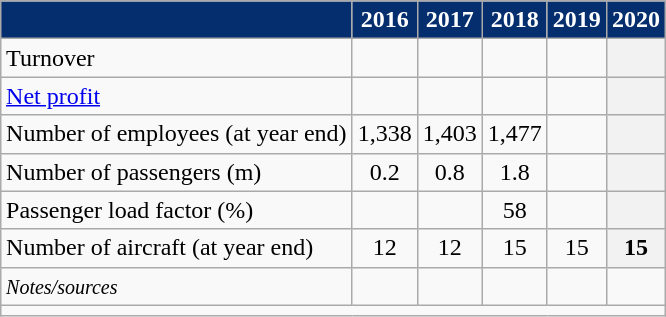<table class="wikitable" style="margin:auto;">
<tr>
<th style="background:#042e6e; color:white;"></th>
<th style="background:#042e6e; color:white;">2016</th>
<th style="background:#042e6e; color:white;">2017</th>
<th style="background:#042e6e; color:white;">2018</th>
<th style="background:#042e6e; color:white;">2019</th>
<th style="background:#042e6e; color:white;">2020</th>
</tr>
<tr>
<td>Turnover</td>
<td align=center></td>
<td align=center></td>
<td align=center></td>
<td align=center></td>
<th align=center></th>
</tr>
<tr>
<td><a href='#'>Net profit</a></td>
<td align=center></td>
<td align=center></td>
<td align=center></td>
<td align=center></td>
<th align=center></th>
</tr>
<tr>
<td>Number of employees (at year end)</td>
<td align=center>1,338</td>
<td align=center>1,403</td>
<td align=center>1,477</td>
<td align=center></td>
<th align=center></th>
</tr>
<tr>
<td>Number of passengers (m)</td>
<td align=center>0.2</td>
<td align=center>0.8</td>
<td align=center>1.8</td>
<td align=center></td>
<th align=center></th>
</tr>
<tr>
<td>Passenger load factor (%)</td>
<td align=center></td>
<td align=center></td>
<td align=center>58</td>
<td align=center></td>
<th align=center></th>
</tr>
<tr>
<td>Number of aircraft (at year end)</td>
<td align=center>12</td>
<td align=center>12</td>
<td align=center>15</td>
<td align=center>15</td>
<th align=center>15</th>
</tr>
<tr>
<td><small><em>Notes/sources</em></small></td>
<td align=center></td>
<td align=center></td>
<td align=center></td>
<td align=center></td>
<td align=center><br></td>
</tr>
<tr>
<td colspan="13" style="text-align:left;"></td>
</tr>
</table>
